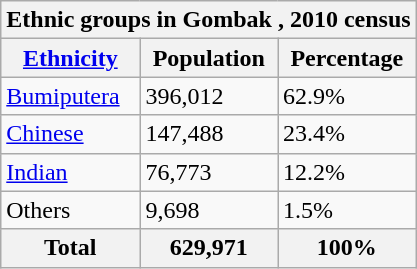<table class="wikitable">
<tr>
<th style="text-align:center;" colspan="3">Ethnic groups in Gombak , 2010 census</th>
</tr>
<tr>
<th><a href='#'>Ethnicity</a></th>
<th>Population</th>
<th>Percentage</th>
</tr>
<tr>
<td><a href='#'>Bumiputera</a></td>
<td>396,012</td>
<td>62.9%</td>
</tr>
<tr>
<td><a href='#'>Chinese</a></td>
<td>147,488</td>
<td>23.4%</td>
</tr>
<tr>
<td><a href='#'>Indian</a></td>
<td>76,773</td>
<td>12.2%</td>
</tr>
<tr>
<td>Others</td>
<td>9,698</td>
<td>1.5%</td>
</tr>
<tr>
<th>Total</th>
<th>629,971</th>
<th>100%</th>
</tr>
</table>
